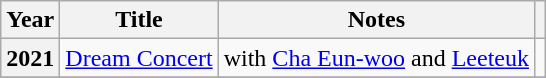<table class="wikitable sortable plainrowheaders">
<tr>
<th scope="col">Year</th>
<th scope="col">Title</th>
<th scope="col">Notes</th>
<th scope="col" class="unsortable"></th>
</tr>
<tr>
<th scope="row">2021</th>
<td><a href='#'>Dream Concert</a></td>
<td>with <a href='#'>Cha Eun-woo</a> and <a href='#'>Leeteuk</a></td>
<td align="center"></td>
</tr>
<tr>
</tr>
</table>
